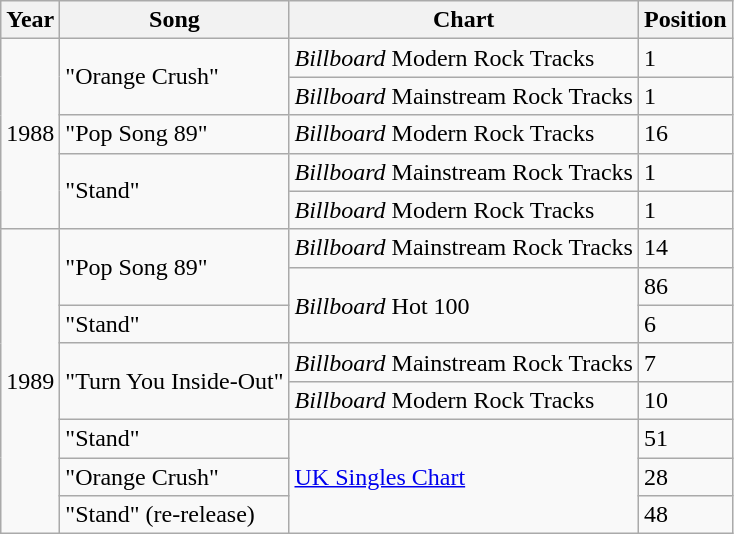<table class="wikitable">
<tr>
<th>Year</th>
<th>Song</th>
<th>Chart</th>
<th>Position</th>
</tr>
<tr>
<td rowspan="5">1988</td>
<td rowspan=2>"Orange Crush"</td>
<td><em>Billboard</em> Modern Rock Tracks</td>
<td>1</td>
</tr>
<tr>
<td><em>Billboard</em> Mainstream Rock Tracks</td>
<td>1</td>
</tr>
<tr>
<td>"Pop Song 89"</td>
<td><em>Billboard</em> Modern Rock Tracks</td>
<td>16</td>
</tr>
<tr>
<td rowspan=2>"Stand"</td>
<td><em>Billboard</em> Mainstream Rock Tracks</td>
<td>1</td>
</tr>
<tr>
<td><em>Billboard</em> Modern Rock Tracks</td>
<td>1</td>
</tr>
<tr>
<td rowspan="8">1989</td>
<td rowspan=2>"Pop Song 89"</td>
<td><em>Billboard</em> Mainstream Rock Tracks</td>
<td>14</td>
</tr>
<tr>
<td rowspan=2><em>Billboard</em> Hot 100</td>
<td>86</td>
</tr>
<tr>
<td>"Stand"</td>
<td>6</td>
</tr>
<tr>
<td rowspan= 2>"Turn You Inside-Out"</td>
<td><em>Billboard</em> Mainstream Rock Tracks</td>
<td>7</td>
</tr>
<tr>
<td><em>Billboard</em> Modern Rock Tracks</td>
<td>10</td>
</tr>
<tr>
<td>"Stand"</td>
<td rowspan=3><a href='#'>UK Singles Chart</a></td>
<td>51</td>
</tr>
<tr>
<td>"Orange Crush"</td>
<td>28</td>
</tr>
<tr>
<td>"Stand" (re-release)</td>
<td>48</td>
</tr>
</table>
